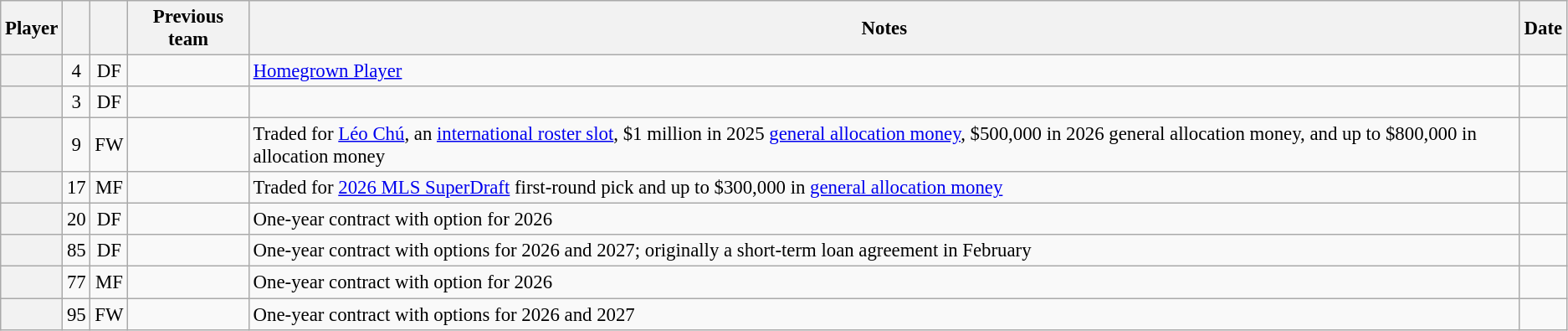<table class="wikitable plainrowheaders sortable" style="font-size:95%; text-align:center">
<tr>
<th scope=col>Player</th>
<th scope=col></th>
<th scope=col></th>
<th scope=col>Previous team</th>
<th scope=col class=unsortable>Notes</th>
<th scope=col>Date</th>
</tr>
<tr>
<th scope=row></th>
<td>4</td>
<td>DF</td>
<td align=left></td>
<td align=left><a href='#'>Homegrown Player</a></td>
<td align=right></td>
</tr>
<tr>
<th scope=row></th>
<td>3</td>
<td>DF</td>
<td align=left></td>
<td align=left></td>
<td align=right></td>
</tr>
<tr>
<th scope=row></th>
<td>9</td>
<td>FW</td>
<td align=left></td>
<td align=left>Traded for <a href='#'>Léo Chú</a>, an <a href='#'>international roster slot</a>, $1 million in 2025 <a href='#'>general allocation money</a>, $500,000 in 2026 general allocation money, and up to $800,000 in allocation money</td>
<td></td>
</tr>
<tr>
<th scope=row></th>
<td>17</td>
<td>MF</td>
<td align=left></td>
<td align=left>Traded for <a href='#'>2026 MLS SuperDraft</a> first-round pick and up to $300,000 in <a href='#'>general allocation money</a></td>
<td></td>
</tr>
<tr>
<th scope=row></th>
<td>20</td>
<td>DF</td>
<td align=left></td>
<td align=left>One-year contract with option for 2026</td>
<td></td>
</tr>
<tr>
<th scope=row></th>
<td>85</td>
<td>DF</td>
<td align=left></td>
<td align=left>One-year contract with options for 2026 and 2027; originally a short-term loan agreement in February</td>
<td></td>
</tr>
<tr>
<th scope=row></th>
<td>77</td>
<td>MF</td>
<td align=left></td>
<td align=left>One-year contract with option for 2026</td>
<td></td>
</tr>
<tr>
<th scope=row></th>
<td>95</td>
<td>FW</td>
<td align=left></td>
<td align=left>One-year contract with options for 2026 and 2027</td>
<td></td>
</tr>
</table>
